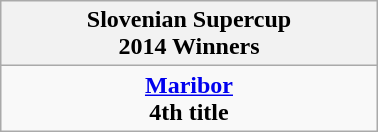<table class="wikitable" style="text-align: center; margin: 0 auto; width: 20%">
<tr>
<th>Slovenian Supercup <br>2014 Winners</th>
</tr>
<tr>
<td><strong><a href='#'>Maribor</a></strong><br><strong>4th title</strong></td>
</tr>
</table>
